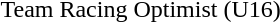<table>
<tr>
<td>Team Racing Optimist (U16)<br></td>
<td> </td>
<td> </td>
<td> </td>
</tr>
</table>
